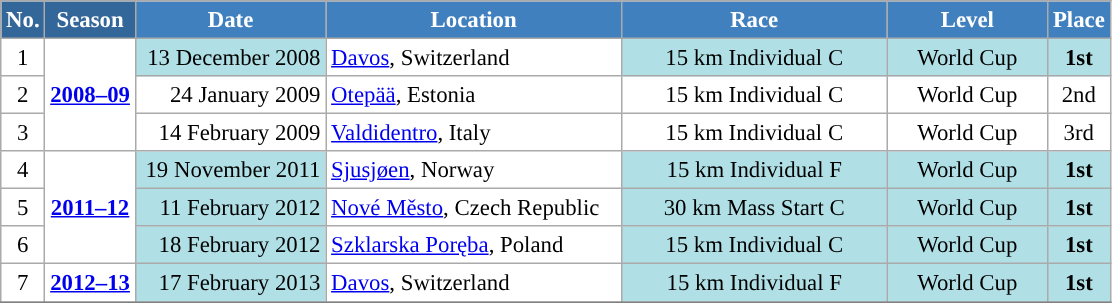<table class="wikitable sortable" style="font-size:95%; text-align:center; border:grey solid 1px; border-collapse:collapse; background:#ffffff;">
<tr style="background:#efefef;">
<th style="background-color:#369; color:white;">No.</th>
<th style="background-color:#369; color:white;">Season</th>
<th style="background-color:#4180be; color:white; width:120px;">Date</th>
<th style="background-color:#4180be; color:white; width:190px;">Location</th>
<th style="background-color:#4180be; color:white; width:170px;">Race</th>
<th style="background-color:#4180be; color:white; width:100px;">Level</th>
<th style="background-color:#4180be; color:white;">Place</th>
</tr>
<tr>
<td align=center>1</td>
<td rowspan=3 align=center><strong><a href='#'>2008–09</a></strong></td>
<td bgcolor="#BOEOE6" align=right>13 December 2008</td>
<td align=left> <a href='#'>Davos</a>, Switzerland</td>
<td bgcolor="#BOEOE6">15 km Individual C</td>
<td bgcolor="#BOEOE6">World Cup</td>
<td bgcolor="#BOEOE6"><strong>1st</strong></td>
</tr>
<tr>
<td align=center>2</td>
<td align=right>24 January 2009</td>
<td align=left> <a href='#'>Otepää</a>, Estonia</td>
<td>15 km Individual C</td>
<td>World Cup</td>
<td>2nd</td>
</tr>
<tr>
<td align=center>3</td>
<td align=right>14 February 2009</td>
<td align=left> <a href='#'>Valdidentro</a>, Italy</td>
<td>15 km Individual C</td>
<td>World Cup</td>
<td>3rd</td>
</tr>
<tr>
<td align=center>4</td>
<td rowspan=3 align=center><strong><a href='#'>2011–12</a></strong></td>
<td bgcolor="#BOEOE6" align=right>19 November 2011</td>
<td align=left> <a href='#'>Sjusjøen</a>, Norway</td>
<td bgcolor="#BOEOE6">15 km Individual F</td>
<td bgcolor="#BOEOE6">World Cup</td>
<td bgcolor="#BOEOE6"><strong>1st</strong></td>
</tr>
<tr>
<td align=center>5</td>
<td bgcolor="#BOEOE6" align=right>11 February 2012</td>
<td align=left> <a href='#'>Nové Město</a>, Czech Republic</td>
<td bgcolor="#BOEOE6" align=center>30 km Mass Start C</td>
<td bgcolor="#BOEOE6">World Cup</td>
<td bgcolor="#BOEOE6"><strong>1st</strong></td>
</tr>
<tr>
<td align=center>6</td>
<td bgcolor="#BOEOE6" align=right>18 February 2012</td>
<td align=left> <a href='#'>Szklarska Poręba</a>, Poland</td>
<td bgcolor="#BOEOE6" align=center>15 km Individual C</td>
<td bgcolor="#BOEOE6">World Cup</td>
<td bgcolor="#BOEOE6"><strong>1st</strong></td>
</tr>
<tr>
<td align=center>7</td>
<td rowspan=1 align=center><strong><a href='#'>2012–13</a></strong></td>
<td bgcolor="#BOEOE6" align=right>17 February 2013</td>
<td align=left> <a href='#'>Davos</a>, Switzerland</td>
<td bgcolor="#BOEOE6">15 km Individual F</td>
<td bgcolor="#BOEOE6">World Cup</td>
<td bgcolor="#BOEOE6"><strong>1st</strong></td>
</tr>
<tr>
</tr>
</table>
